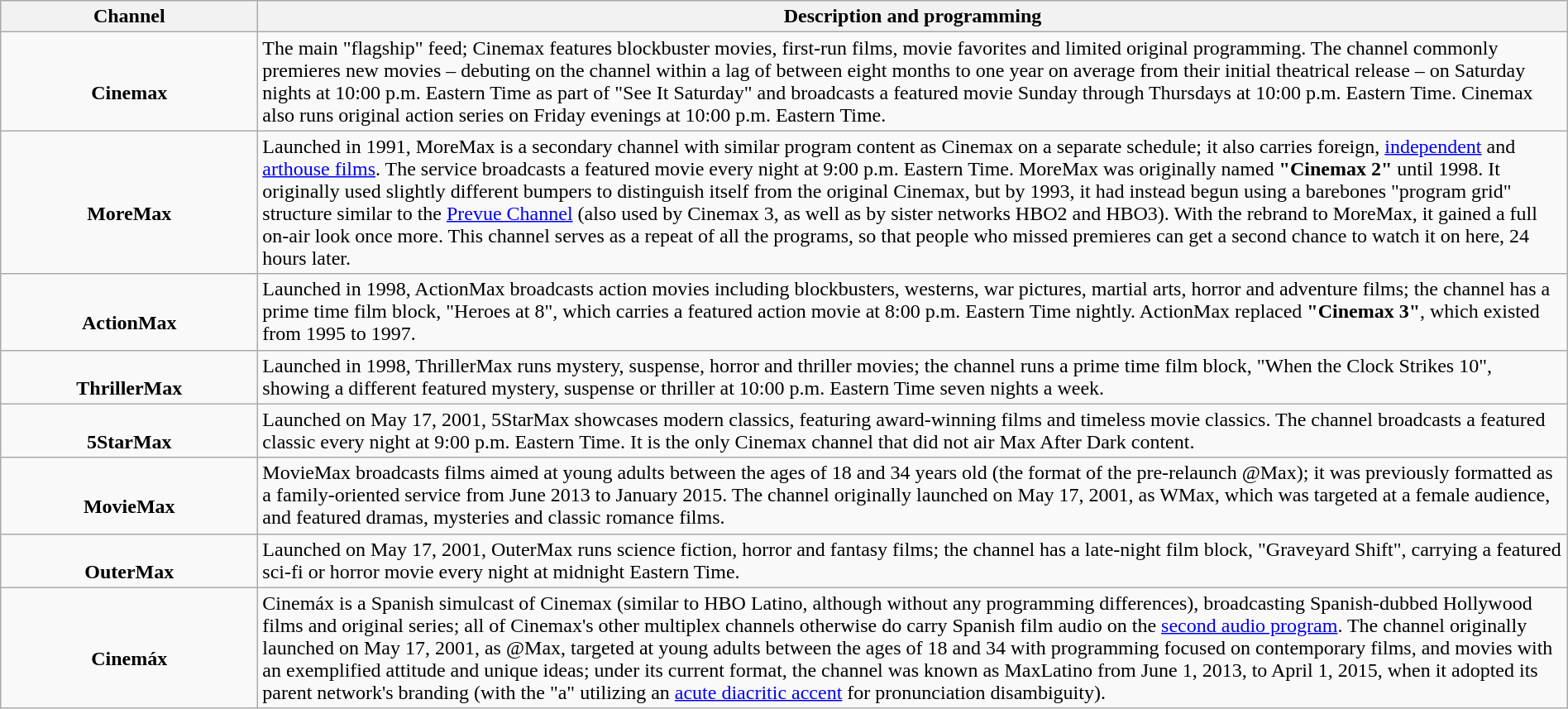<table class="wikitable" width="100%" style="text-align: center;">
<tr>
<th>Channel</th>
<th>Description and programming</th>
</tr>
<tr>
<td width="200" align="center"><br><strong>Cinemax</strong></td>
<td align="left">The main "flagship" feed; Cinemax features blockbuster movies, first-run films, movie favorites and limited original programming. The channel commonly premieres new movies – debuting on the channel within a lag of between eight months to one year on average from their initial theatrical release – on Saturday nights at 10:00 p.m. Eastern Time as part of "See It Saturday" and broadcasts a featured movie Sunday through Thursdays at 10:00 p.m. Eastern Time. Cinemax also runs original action series on Friday evenings at 10:00 p.m. Eastern Time.</td>
</tr>
<tr>
<td width="200" align="center"><br><strong>MoreMax</strong></td>
<td align="left">Launched in 1991, MoreMax is a secondary channel with similar program content as Cinemax on a separate schedule; it also carries foreign, <a href='#'>independent</a> and <a href='#'>arthouse films</a>. The service broadcasts a featured movie every night at 9:00 p.m. Eastern Time. MoreMax was originally named <strong>"Cinemax 2"</strong> until 1998. It originally used slightly different bumpers to distinguish itself from the original Cinemax, but by 1993, it had instead begun using a barebones "program grid" structure similar to the <a href='#'>Prevue Channel</a> (also used by Cinemax 3, as well as by sister networks HBO2 and HBO3). With the rebrand to MoreMax, it gained a full on-air look once more. This channel serves as a repeat of all the programs, so that people who missed premieres can get a second chance to watch it on here, 24 hours later.</td>
</tr>
<tr>
<td width="200" align="center"><br><strong>ActionMax</strong></td>
<td align="left">Launched in 1998, ActionMax broadcasts action movies including blockbusters, westerns, war pictures, martial arts, horror and adventure films; the channel has a prime time film block, "Heroes at 8", which carries a featured action movie at 8:00 p.m. Eastern Time nightly. ActionMax replaced <strong>"Cinemax 3"</strong>, which existed from 1995 to 1997.</td>
</tr>
<tr>
<td width="200" align="center"><br><strong>ThrillerMax</strong></td>
<td align="left">Launched in 1998, ThrillerMax runs mystery, suspense, horror and thriller movies; the channel runs a prime time film block, "When the Clock Strikes 10", showing a different featured mystery, suspense or thriller at 10:00 p.m. Eastern Time seven nights a week.</td>
</tr>
<tr>
<td width="200" align="center"><br><strong>5StarMax</strong></td>
<td align="left">Launched on May 17, 2001, 5StarMax showcases modern classics, featuring award-winning films and timeless movie classics. The channel broadcasts a featured classic every night at 9:00 p.m. Eastern Time. It is the only Cinemax channel that did not air Max After Dark content.</td>
</tr>
<tr>
<td width="200" align="center"><br><strong>MovieMax</strong></td>
<td align="left">MovieMax broadcasts films aimed at young adults between the ages of 18 and 34 years old (the format of the pre-relaunch @Max); it was previously formatted as a family-oriented service from June 2013 to January 2015. The channel originally launched on May 17, 2001, as WMax, which was targeted at a female audience, and featured dramas, mysteries and classic romance films.</td>
</tr>
<tr>
<td width="200" align="center"><br><strong>OuterMax</strong></td>
<td align="left">Launched on May 17, 2001, OuterMax runs science fiction, horror and fantasy films; the channel has a late-night film block, "Graveyard Shift", carrying a featured sci-fi or horror movie every night at midnight Eastern Time.</td>
</tr>
<tr>
<td width="200" align="center"><br><strong>Cinemáx</strong></td>
<td align="left">Cinemáx is a Spanish simulcast of Cinemax (similar to HBO Latino, although without any programming differences), broadcasting Spanish-dubbed Hollywood films and original series; all of Cinemax's other multiplex channels otherwise do carry Spanish film audio on the <a href='#'>second audio program</a>. The channel originally launched on May 17, 2001, as @Max, targeted at young adults between the ages of 18 and 34 with programming focused on contemporary films, and movies with an exemplified attitude and unique ideas; under its current format, the channel was known as MaxLatino from June 1, 2013, to April 1, 2015, when it adopted its parent network's branding (with the "a" utilizing an <a href='#'>acute diacritic accent</a> for pronunciation disambiguity).</td>
</tr>
</table>
